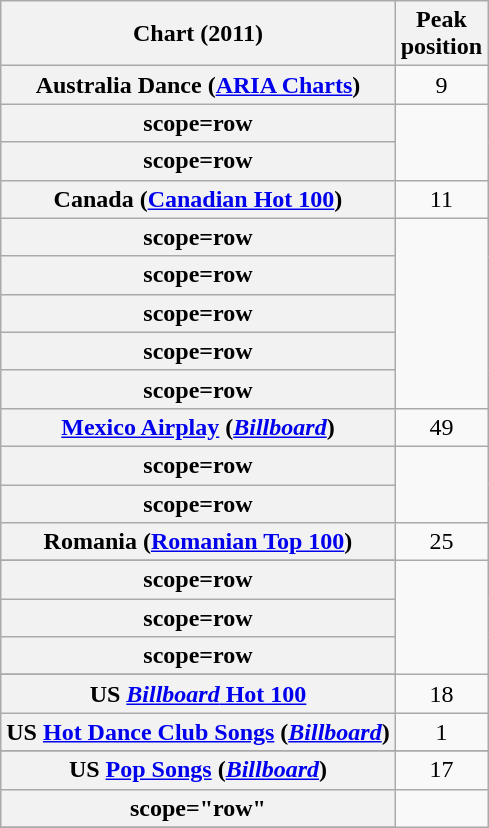<table class="wikitable sortable plainrowheaders">
<tr>
<th>Chart (2011)</th>
<th>Peak<br>position</th>
</tr>
<tr>
<th scope=row>Australia Dance (<a href='#'>ARIA Charts</a>)</th>
<td style="text-align:center;">9</td>
</tr>
<tr>
<th>scope=row</th>
</tr>
<tr>
<th>scope=row</th>
</tr>
<tr>
<th scope=row>Canada (<a href='#'>Canadian Hot 100</a>)</th>
<td style="text-align:center;">11</td>
</tr>
<tr>
<th>scope=row</th>
</tr>
<tr>
<th>scope=row</th>
</tr>
<tr>
<th>scope=row</th>
</tr>
<tr>
<th>scope=row</th>
</tr>
<tr>
<th>scope=row</th>
</tr>
<tr>
<th scope="row"><a href='#'>Mexico Airplay</a> (<em><a href='#'>Billboard</a></em>)</th>
<td style="text-align:center;">49</td>
</tr>
<tr>
<th>scope=row</th>
</tr>
<tr>
<th>scope=row</th>
</tr>
<tr>
<th scope=row>Romania (<a href='#'>Romanian Top 100</a>)</th>
<td style="text-align:center;">25</td>
</tr>
<tr>
</tr>
<tr>
</tr>
<tr>
<th>scope=row</th>
</tr>
<tr>
<th>scope=row</th>
</tr>
<tr>
<th>scope=row</th>
</tr>
<tr>
</tr>
<tr>
<th scope=row>US <a href='#'><em>Billboard</em> Hot 100</a></th>
<td style="text-align:center;">18</td>
</tr>
<tr>
<th scope=row>US <a href='#'>Hot Dance Club Songs</a> (<em><a href='#'>Billboard</a></em>)</th>
<td style="text-align:center;">1</td>
</tr>
<tr>
</tr>
<tr>
<th scope=row>US <a href='#'>Pop Songs</a> (<em><a href='#'>Billboard</a></em>)</th>
<td style="text-align:center;">17</td>
</tr>
<tr>
<th>scope="row"</th>
</tr>
<tr>
</tr>
</table>
